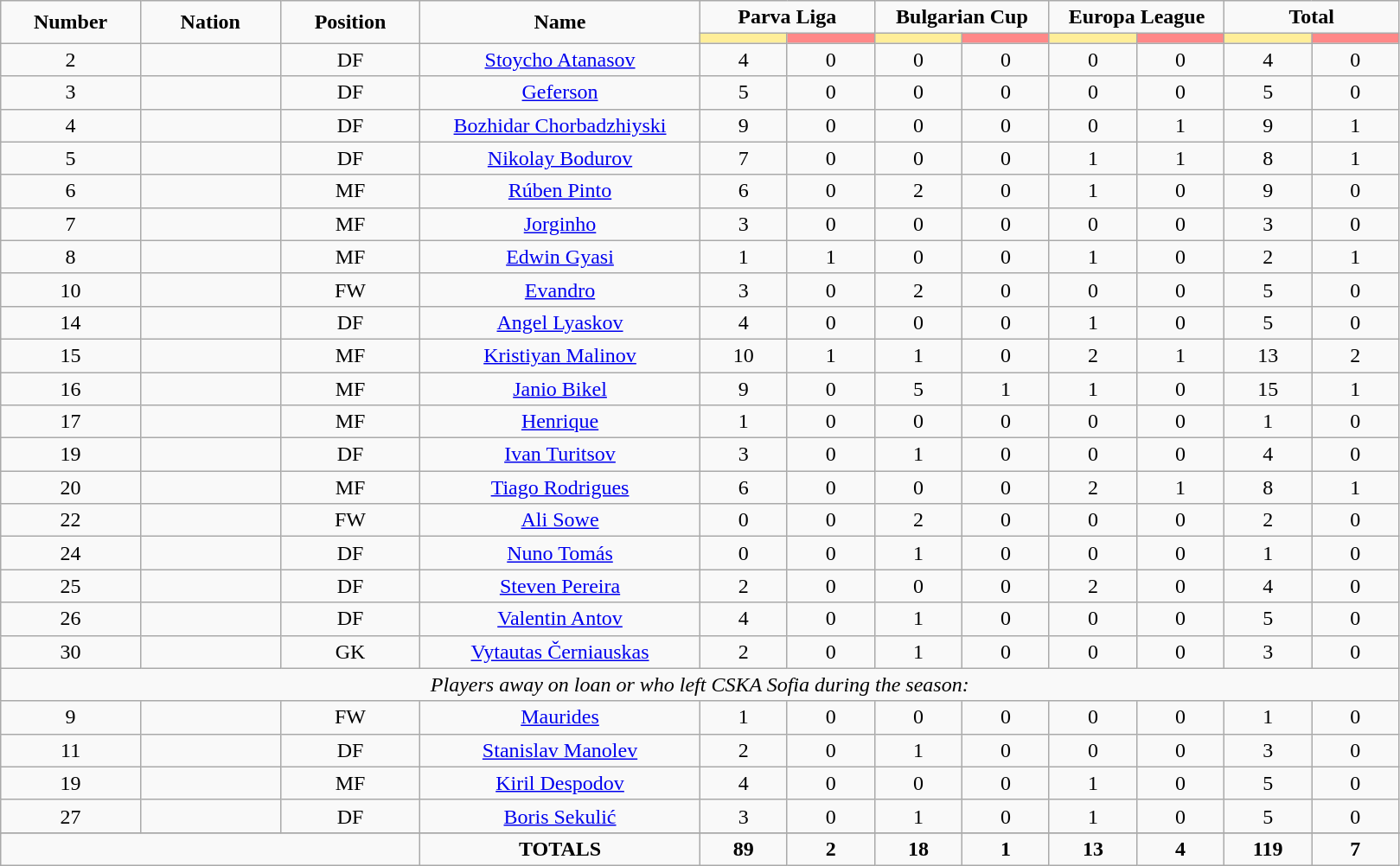<table class="wikitable" style="font-size: 100%; text-align: center;">
<tr>
<td rowspan="2" width="10%" align="center"><strong>Number</strong></td>
<td rowspan="2" width="10%" align="center"><strong>Nation</strong></td>
<td rowspan="2" width="10%" align="center"><strong>Position</strong></td>
<td rowspan="2" width="20%" align="center"><strong>Name</strong></td>
<td colspan="2" align="center"><strong>Parva Liga</strong></td>
<td colspan="2" align="center"><strong>Bulgarian Cup</strong></td>
<td colspan="2" align="center"><strong>Europa League</strong></td>
<td colspan="2" align="center"><strong>Total</strong></td>
</tr>
<tr>
<th width=60 style="background: #FFEE99"></th>
<th width=60 style="background: #FF8888"></th>
<th width=60 style="background: #FFEE99"></th>
<th width=60 style="background: #FF8888"></th>
<th width=60 style="background: #FFEE99"></th>
<th width=60 style="background: #FF8888"></th>
<th width=60 style="background: #FFEE99"></th>
<th width=60 style="background: #FF8888"></th>
</tr>
<tr>
<td>2</td>
<td></td>
<td>DF</td>
<td><a href='#'>Stoycho Atanasov</a></td>
<td>4</td>
<td>0</td>
<td>0</td>
<td>0</td>
<td>0</td>
<td>0</td>
<td>4</td>
<td>0</td>
</tr>
<tr>
<td>3</td>
<td></td>
<td>DF</td>
<td><a href='#'>Geferson</a></td>
<td>5</td>
<td>0</td>
<td>0</td>
<td>0</td>
<td>0</td>
<td>0</td>
<td>5</td>
<td>0</td>
</tr>
<tr>
<td>4</td>
<td></td>
<td>DF</td>
<td><a href='#'>Bozhidar Chorbadzhiyski</a></td>
<td>9</td>
<td>0</td>
<td>0</td>
<td>0</td>
<td>0</td>
<td>1</td>
<td>9</td>
<td>1</td>
</tr>
<tr>
<td>5</td>
<td></td>
<td>DF</td>
<td><a href='#'>Nikolay Bodurov</a></td>
<td>7</td>
<td>0</td>
<td>0</td>
<td>0</td>
<td>1</td>
<td>1</td>
<td>8</td>
<td>1</td>
</tr>
<tr>
<td>6</td>
<td></td>
<td>MF</td>
<td><a href='#'>Rúben Pinto</a></td>
<td>6</td>
<td>0</td>
<td>2</td>
<td>0</td>
<td>1</td>
<td>0</td>
<td>9</td>
<td>0</td>
</tr>
<tr>
<td>7</td>
<td></td>
<td>MF</td>
<td><a href='#'>Jorginho</a></td>
<td>3</td>
<td>0</td>
<td>0</td>
<td>0</td>
<td>0</td>
<td>0</td>
<td>3</td>
<td>0</td>
</tr>
<tr>
<td>8</td>
<td></td>
<td>MF</td>
<td><a href='#'>Edwin Gyasi</a></td>
<td>1</td>
<td>1</td>
<td>0</td>
<td>0</td>
<td>1</td>
<td>0</td>
<td>2</td>
<td>1</td>
</tr>
<tr>
<td>10</td>
<td></td>
<td>FW</td>
<td><a href='#'>Evandro</a></td>
<td>3</td>
<td>0</td>
<td>2</td>
<td>0</td>
<td>0</td>
<td>0</td>
<td>5</td>
<td>0</td>
</tr>
<tr>
<td>14</td>
<td></td>
<td>DF</td>
<td><a href='#'>Angel Lyaskov</a></td>
<td>4</td>
<td>0</td>
<td>0</td>
<td>0</td>
<td>1</td>
<td>0</td>
<td>5</td>
<td>0</td>
</tr>
<tr>
<td>15</td>
<td></td>
<td>MF</td>
<td><a href='#'>Kristiyan Malinov</a></td>
<td>10</td>
<td>1</td>
<td>1</td>
<td>0</td>
<td>2</td>
<td>1</td>
<td>13</td>
<td>2</td>
</tr>
<tr>
<td>16</td>
<td></td>
<td>MF</td>
<td><a href='#'>Janio Bikel</a></td>
<td>9</td>
<td>0</td>
<td>5</td>
<td>1</td>
<td>1</td>
<td>0</td>
<td>15</td>
<td>1</td>
</tr>
<tr>
<td>17</td>
<td></td>
<td>MF</td>
<td><a href='#'>Henrique</a></td>
<td>1</td>
<td>0</td>
<td>0</td>
<td>0</td>
<td>0</td>
<td>0</td>
<td>1</td>
<td>0</td>
</tr>
<tr>
<td>19</td>
<td></td>
<td>DF</td>
<td><a href='#'>Ivan Turitsov</a></td>
<td>3</td>
<td>0</td>
<td>1</td>
<td>0</td>
<td>0</td>
<td>0</td>
<td>4</td>
<td>0</td>
</tr>
<tr>
<td>20</td>
<td></td>
<td>MF</td>
<td><a href='#'>Tiago Rodrigues</a></td>
<td>6</td>
<td>0</td>
<td>0</td>
<td>0</td>
<td>2</td>
<td>1</td>
<td>8</td>
<td>1</td>
</tr>
<tr>
<td>22</td>
<td></td>
<td>FW</td>
<td><a href='#'>Ali Sowe</a></td>
<td>0</td>
<td>0</td>
<td>2</td>
<td>0</td>
<td>0</td>
<td>0</td>
<td>2</td>
<td>0</td>
</tr>
<tr>
<td>24</td>
<td></td>
<td>DF</td>
<td><a href='#'>Nuno Tomás</a></td>
<td>0</td>
<td>0</td>
<td>1</td>
<td>0</td>
<td>0</td>
<td>0</td>
<td>1</td>
<td>0</td>
</tr>
<tr>
<td>25</td>
<td></td>
<td>DF</td>
<td><a href='#'>Steven Pereira</a></td>
<td>2</td>
<td>0</td>
<td>0</td>
<td>0</td>
<td>2</td>
<td>0</td>
<td>4</td>
<td>0</td>
</tr>
<tr>
<td>26</td>
<td></td>
<td>DF</td>
<td><a href='#'>Valentin Antov</a></td>
<td>4</td>
<td>0</td>
<td>1</td>
<td>0</td>
<td>0</td>
<td>0</td>
<td>5</td>
<td>0</td>
</tr>
<tr>
<td>30</td>
<td></td>
<td>GK</td>
<td><a href='#'>Vytautas Černiauskas</a></td>
<td>2</td>
<td>0</td>
<td>1</td>
<td>0</td>
<td>0</td>
<td>0</td>
<td>3</td>
<td>0</td>
</tr>
<tr>
<td colspan="14"><em>Players away on loan or who left CSKA Sofia during the season:</em></td>
</tr>
<tr>
<td>9</td>
<td></td>
<td>FW</td>
<td><a href='#'>Maurides</a></td>
<td>1</td>
<td>0</td>
<td>0</td>
<td>0</td>
<td>0</td>
<td>0</td>
<td>1</td>
<td>0</td>
</tr>
<tr>
<td>11</td>
<td></td>
<td>DF</td>
<td><a href='#'>Stanislav Manolev</a></td>
<td>2</td>
<td>0</td>
<td>1</td>
<td>0</td>
<td>0</td>
<td>0</td>
<td>3</td>
<td>0</td>
</tr>
<tr>
<td>19</td>
<td></td>
<td>MF</td>
<td><a href='#'>Kiril Despodov</a></td>
<td>4</td>
<td>0</td>
<td>0</td>
<td>0</td>
<td>1</td>
<td>0</td>
<td>5</td>
<td>0</td>
</tr>
<tr>
<td>27</td>
<td></td>
<td>DF</td>
<td><a href='#'>Boris Sekulić</a></td>
<td>3</td>
<td>0</td>
<td>1</td>
<td>0</td>
<td>1</td>
<td>0</td>
<td>5</td>
<td>0</td>
</tr>
<tr>
</tr>
<tr>
<td colspan="3"></td>
<td><strong>TOTALS</strong></td>
<td><strong>89</strong></td>
<td><strong>2</strong></td>
<td><strong>18</strong></td>
<td><strong>1</strong></td>
<td><strong>13</strong></td>
<td><strong>4</strong></td>
<td><strong>119</strong></td>
<td><strong>7</strong></td>
</tr>
</table>
